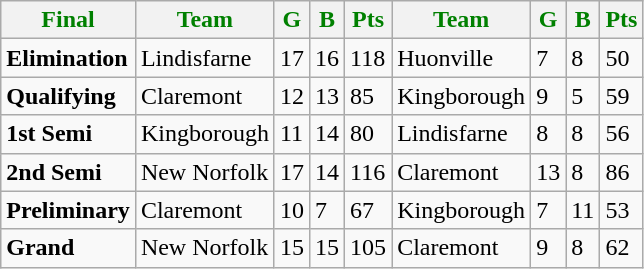<table class="wikitable">
<tr>
<th style="color:green">Final</th>
<th style="color:green">Team</th>
<th style="color:green">G</th>
<th style="color:green">B</th>
<th style="color:green">Pts</th>
<th style="color:green">Team</th>
<th style="color:green">G</th>
<th style="color:green">B</th>
<th style="color:green">Pts</th>
</tr>
<tr>
<td><strong>Elimination</strong></td>
<td>Lindisfarne</td>
<td>17</td>
<td>16</td>
<td>118</td>
<td>Huonville</td>
<td>7</td>
<td>8</td>
<td>50</td>
</tr>
<tr>
<td><strong>Qualifying</strong></td>
<td>Claremont</td>
<td>12</td>
<td>13</td>
<td>85</td>
<td>Kingborough</td>
<td>9</td>
<td>5</td>
<td>59</td>
</tr>
<tr>
<td><strong>1st Semi</strong></td>
<td>Kingborough</td>
<td>11</td>
<td>14</td>
<td>80</td>
<td>Lindisfarne</td>
<td>8</td>
<td>8</td>
<td>56</td>
</tr>
<tr>
<td><strong>2nd Semi</strong></td>
<td>New Norfolk</td>
<td>17</td>
<td>14</td>
<td>116</td>
<td>Claremont</td>
<td>13</td>
<td>8</td>
<td>86</td>
</tr>
<tr>
<td><strong>Preliminary</strong></td>
<td>Claremont</td>
<td>10</td>
<td>7</td>
<td>67</td>
<td>Kingborough</td>
<td>7</td>
<td>11</td>
<td>53</td>
</tr>
<tr>
<td><strong>Grand</strong></td>
<td>New Norfolk</td>
<td>15</td>
<td>15</td>
<td>105</td>
<td>Claremont</td>
<td>9</td>
<td>8</td>
<td>62</td>
</tr>
</table>
